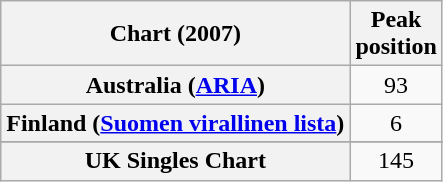<table class="wikitable plainrowheaders">
<tr>
<th>Chart (2007)</th>
<th>Peak<br>position</th>
</tr>
<tr>
<th scope="row">Australia (<a href='#'>ARIA</a>)</th>
<td align="center">93</td>
</tr>
<tr>
<th scope="row">Finland (<a href='#'>Suomen virallinen lista</a>)</th>
<td align=center>6</td>
</tr>
<tr>
</tr>
<tr>
<th scope="row">UK Singles Chart</th>
<td align=center>145</td>
</tr>
</table>
